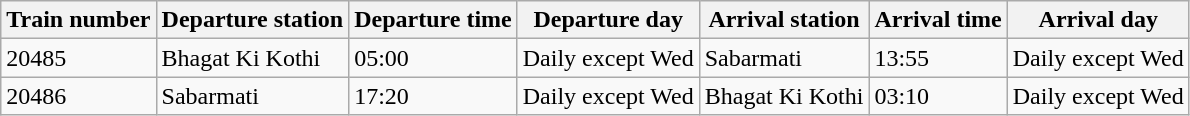<table class="wikitable">
<tr>
<th>Train number</th>
<th>Departure station</th>
<th>Departure time</th>
<th>Departure day</th>
<th>Arrival station</th>
<th>Arrival time</th>
<th>Arrival day</th>
</tr>
<tr>
<td>20485</td>
<td>Bhagat Ki Kothi</td>
<td>05:00</td>
<td>Daily except Wed</td>
<td>Sabarmati</td>
<td>13:55</td>
<td>Daily except Wed</td>
</tr>
<tr>
<td>20486</td>
<td>Sabarmati</td>
<td>17:20</td>
<td>Daily except Wed</td>
<td>Bhagat Ki Kothi</td>
<td>03:10</td>
<td>Daily except Wed</td>
</tr>
</table>
